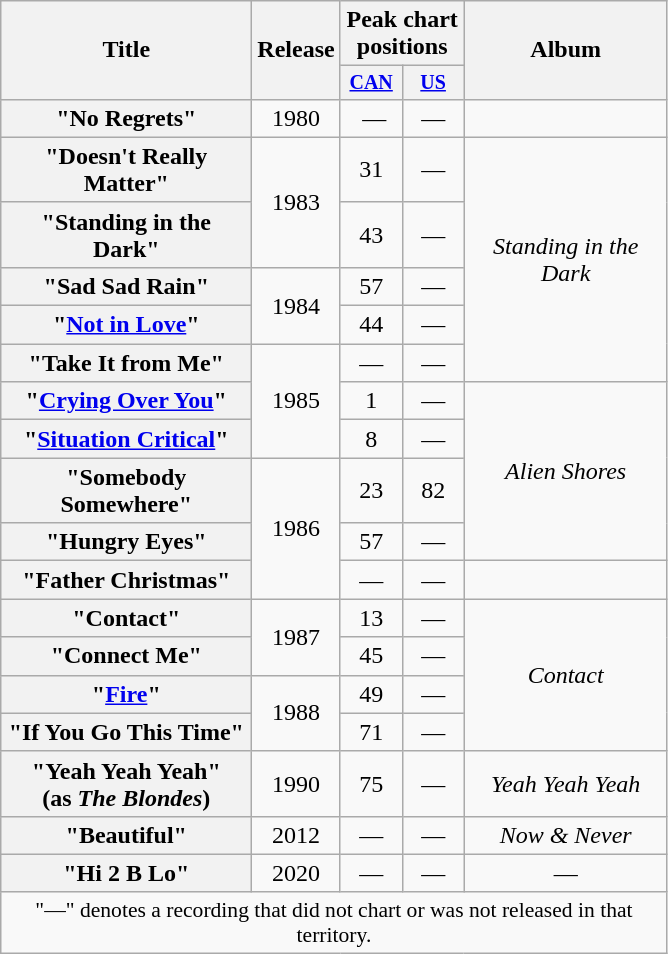<table class="wikitable plainrowheaders" style="text-align:center;">
<tr>
<th scope="col" rowspan="2" style="width:10em;">Title</th>
<th scope="col" rowspan="2" style="width:1em;">Release</th>
<th scope="col" colspan="2">Peak chart positions</th>
<th scope="col" rowspan="2" style="width:8em;">Album</th>
</tr>
<tr style="font-size:smaller;">
<th width="35"><a href='#'>CAN</a><br></th>
<th width="35"><a href='#'>US</a><br></th>
</tr>
<tr>
<th scope="row">"No Regrets"</th>
<td>1980</td>
<td align=center> —</td>
<td align=center>—</td>
<td></td>
</tr>
<tr>
<th scope="row">"Doesn't Really Matter"</th>
<td rowspan=2>1983</td>
<td align=center>31</td>
<td align=center>—</td>
<td rowspan=5><em>Standing in the Dark</em></td>
</tr>
<tr>
<th scope="row">"Standing in the Dark"</th>
<td align=center>43</td>
<td align=center>—</td>
</tr>
<tr>
<th scope="row">"Sad Sad Rain"</th>
<td rowspan=2>1984</td>
<td align=center>57</td>
<td align=center>—</td>
</tr>
<tr>
<th scope="row">"<a href='#'>Not in Love</a>"</th>
<td align=center>44</td>
<td align=center>—</td>
</tr>
<tr>
<th scope="row">"Take It from Me"</th>
<td rowspan=3>1985</td>
<td align=center>—</td>
<td align=center>—</td>
</tr>
<tr>
<th scope="row">"<a href='#'>Crying Over You</a>"</th>
<td align=center>1</td>
<td align=center>—</td>
<td rowspan=4><em>Alien Shores</em></td>
</tr>
<tr>
<th scope="row">"<a href='#'>Situation Critical</a>"</th>
<td align=center>8</td>
<td align=center>—</td>
</tr>
<tr>
<th scope="row">"Somebody Somewhere"</th>
<td rowspan=3>1986</td>
<td align=center>23</td>
<td align=center>82</td>
</tr>
<tr>
<th scope="row">"Hungry Eyes"</th>
<td align=center>57</td>
<td align=center>—</td>
</tr>
<tr>
<th scope="row">"Father Christmas"</th>
<td align=center>—</td>
<td align=center>—</td>
<td></td>
</tr>
<tr>
<th scope="row">"Contact"</th>
<td rowspan=2>1987</td>
<td align=center>13</td>
<td align=center>—</td>
<td rowspan=4><em>Contact</em></td>
</tr>
<tr>
<th scope="row">"Connect Me"</th>
<td align=center>45</td>
<td align=center>—</td>
</tr>
<tr>
<th scope="row">"<a href='#'>Fire</a>"</th>
<td rowspan=2>1988</td>
<td align=center>49</td>
<td align=center>—</td>
</tr>
<tr>
<th scope="row">"If You Go This Time"</th>
<td align=center>71</td>
<td align=center>—</td>
</tr>
<tr>
<th scope="row">"Yeah Yeah Yeah" <br>(as <em>The Blondes</em>)</th>
<td>1990</td>
<td align=center>75</td>
<td align=center>—</td>
<td><em>Yeah Yeah Yeah</em></td>
</tr>
<tr>
<th scope="row">"Beautiful"</th>
<td>2012</td>
<td align=center>—</td>
<td align=center>—</td>
<td><em>Now & Never</em></td>
</tr>
<tr>
<th scope="row">"Hi 2 B Lo"</th>
<td>2020</td>
<td align=center>—</td>
<td align=center>—</td>
<td>—</td>
</tr>
<tr>
<td colspan="5" align="center" style="font-size:90%">"—" denotes a recording that did not chart or was not released in that territory.</td>
</tr>
</table>
